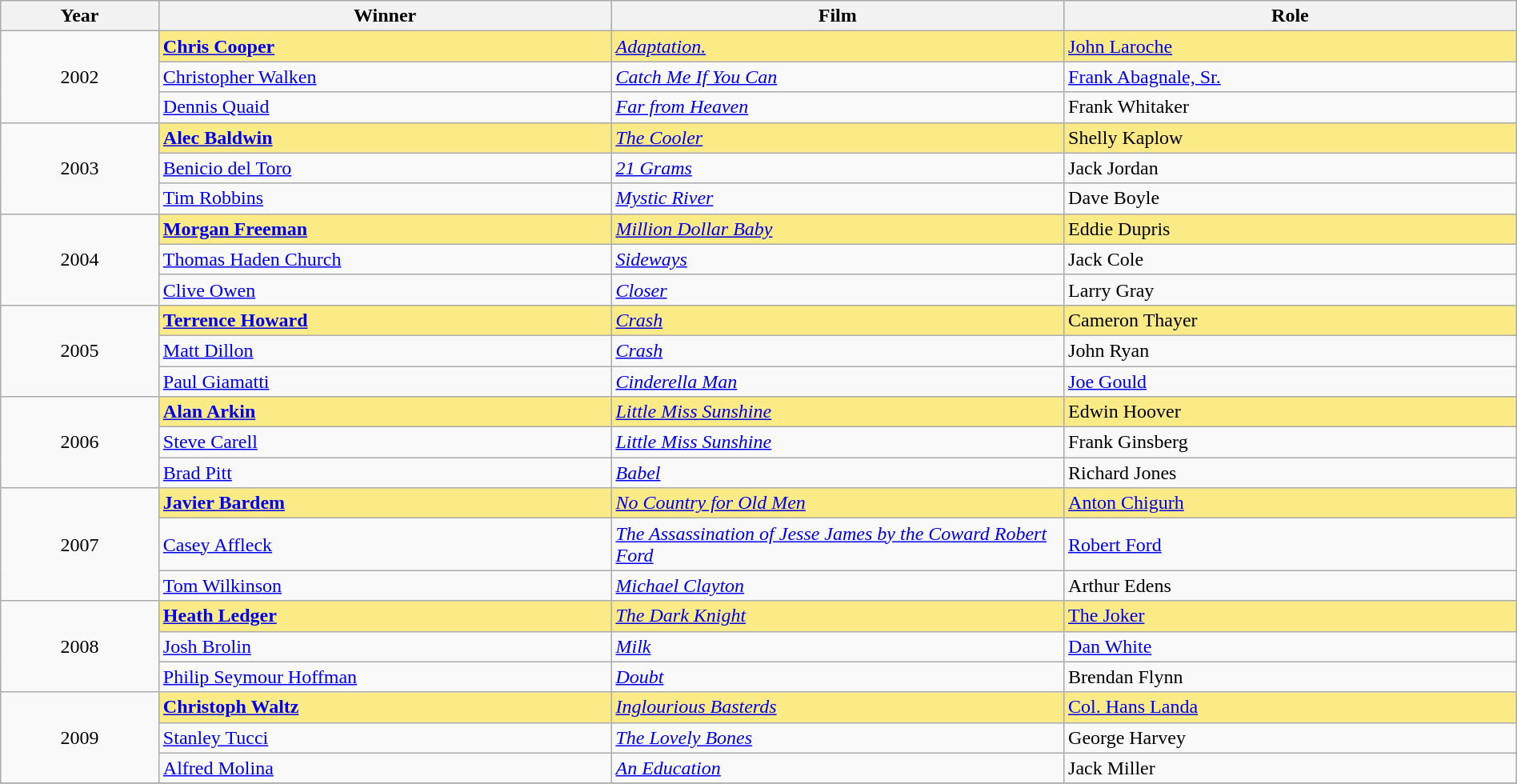<table class="wikitable" width="100%" cellpadding="5">
<tr>
<th width="100"><strong>Year</strong></th>
<th width="300"><strong>Winner</strong></th>
<th width="300"><strong>Film</strong></th>
<th width="300"><strong>Role</strong></th>
</tr>
<tr>
<td rowspan="3" style="text-align:center;">2002</td>
<td style="background:#FAEB86;"><strong><a href='#'>Chris Cooper</a></strong></td>
<td style="background:#FAEB86;"><em><a href='#'>Adaptation.</a></em></td>
<td style="background:#FAEB86;"><a href='#'>John Laroche</a></td>
</tr>
<tr>
<td><a href='#'>Christopher Walken</a></td>
<td><em><a href='#'>Catch Me If You Can</a></em></td>
<td><a href='#'>Frank Abagnale, Sr.</a></td>
</tr>
<tr>
<td><a href='#'>Dennis Quaid</a></td>
<td><em><a href='#'>Far from Heaven</a></em></td>
<td>Frank Whitaker</td>
</tr>
<tr>
<td rowspan="3" style="text-align:center;">2003</td>
<td style="background:#FAEB86;"><strong><a href='#'>Alec Baldwin</a></strong></td>
<td style="background:#FAEB86;"><em><a href='#'>The Cooler</a></em></td>
<td style="background:#FAEB86;">Shelly Kaplow</td>
</tr>
<tr>
<td><a href='#'>Benicio del Toro</a></td>
<td><em><a href='#'>21 Grams</a></em></td>
<td>Jack Jordan</td>
</tr>
<tr>
<td><a href='#'>Tim Robbins</a></td>
<td><em><a href='#'>Mystic River</a></em></td>
<td>Dave Boyle</td>
</tr>
<tr>
<td rowspan="3" style="text-align:center;">2004</td>
<td style="background:#FAEB86;"><strong><a href='#'>Morgan Freeman</a></strong></td>
<td style="background:#FAEB86;"><em><a href='#'>Million Dollar Baby</a></em></td>
<td style="background:#FAEB86;">Eddie Dupris</td>
</tr>
<tr>
<td><a href='#'>Thomas Haden Church</a></td>
<td><em><a href='#'>Sideways</a></em></td>
<td>Jack Cole</td>
</tr>
<tr>
<td><a href='#'>Clive Owen</a></td>
<td><em><a href='#'>Closer</a></em></td>
<td>Larry Gray</td>
</tr>
<tr>
<td rowspan="3" style="text-align:center;">2005</td>
<td style="background:#FAEB86;"><strong><a href='#'>Terrence Howard</a></strong></td>
<td style="background:#FAEB86;"><em><a href='#'>Crash</a></em></td>
<td style="background:#FAEB86;">Cameron Thayer</td>
</tr>
<tr>
<td><a href='#'>Matt Dillon</a></td>
<td><em><a href='#'>Crash</a></em></td>
<td>John Ryan</td>
</tr>
<tr>
<td><a href='#'>Paul Giamatti</a></td>
<td><em><a href='#'>Cinderella Man</a></em></td>
<td><a href='#'>Joe Gould</a></td>
</tr>
<tr>
<td rowspan="3" style="text-align:center;">2006</td>
<td style="background:#FAEB86;"><strong><a href='#'>Alan Arkin</a></strong></td>
<td style="background:#FAEB86;"><em><a href='#'>Little Miss Sunshine</a></em></td>
<td style="background:#FAEB86;">Edwin Hoover</td>
</tr>
<tr>
<td><a href='#'>Steve Carell</a></td>
<td><em><a href='#'>Little Miss Sunshine</a></em></td>
<td>Frank Ginsberg</td>
</tr>
<tr>
<td><a href='#'>Brad Pitt</a></td>
<td><em><a href='#'>Babel</a></em></td>
<td>Richard Jones</td>
</tr>
<tr>
<td rowspan="3" style="text-align:center;">2007</td>
<td style="background:#FAEB86;"><strong><a href='#'>Javier Bardem</a></strong></td>
<td style="background:#FAEB86;"><em><a href='#'>No Country for Old Men</a></em></td>
<td style="background:#FAEB86;"><a href='#'>Anton Chigurh</a></td>
</tr>
<tr>
<td><a href='#'>Casey Affleck</a></td>
<td><em><a href='#'>The Assassination of Jesse James by the Coward Robert Ford</a></em></td>
<td><a href='#'>Robert Ford</a></td>
</tr>
<tr>
<td><a href='#'>Tom Wilkinson</a></td>
<td><em><a href='#'>Michael Clayton</a></em></td>
<td>Arthur Edens</td>
</tr>
<tr>
<td rowspan="3" style="text-align:center;">2008</td>
<td style="background:#FAEB86;"><strong><a href='#'>Heath Ledger</a></strong></td>
<td style="background:#FAEB86;"><em><a href='#'>The Dark Knight</a></em></td>
<td style="background:#FAEB86;"><a href='#'>The Joker</a></td>
</tr>
<tr>
<td><a href='#'>Josh Brolin</a></td>
<td><em><a href='#'>Milk</a></em></td>
<td><a href='#'>Dan White</a></td>
</tr>
<tr>
<td><a href='#'>Philip Seymour Hoffman</a></td>
<td><em><a href='#'>Doubt</a></em></td>
<td>Brendan Flynn</td>
</tr>
<tr>
<td rowspan="3" style="text-align:center;">2009</td>
<td style="background:#FAEB86;"><strong><a href='#'>Christoph Waltz</a></strong></td>
<td style="background:#FAEB86;"><em><a href='#'>Inglourious Basterds</a></em></td>
<td style="background:#FAEB86;"><a href='#'>Col. Hans Landa</a></td>
</tr>
<tr>
<td><a href='#'>Stanley Tucci</a></td>
<td><em><a href='#'>The Lovely Bones</a></em></td>
<td>George Harvey</td>
</tr>
<tr>
<td><a href='#'>Alfred Molina</a></td>
<td><em><a href='#'>An Education</a></em></td>
<td>Jack Miller</td>
</tr>
<tr>
</tr>
</table>
